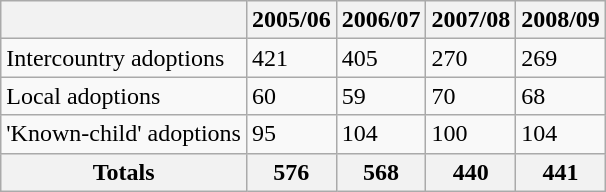<table class="wikitable">
<tr>
<th></th>
<th>2005/06</th>
<th>2006/07</th>
<th>2007/08</th>
<th>2008/09</th>
</tr>
<tr>
<td>Intercountry adoptions</td>
<td>421</td>
<td>405</td>
<td>270</td>
<td>269</td>
</tr>
<tr>
<td>Local adoptions</td>
<td>60</td>
<td>59</td>
<td>70</td>
<td>68</td>
</tr>
<tr>
<td>'Known-child' adoptions</td>
<td>95</td>
<td>104</td>
<td>100</td>
<td>104</td>
</tr>
<tr>
<th>Totals</th>
<th>576</th>
<th>568</th>
<th>440</th>
<th>441</th>
</tr>
</table>
